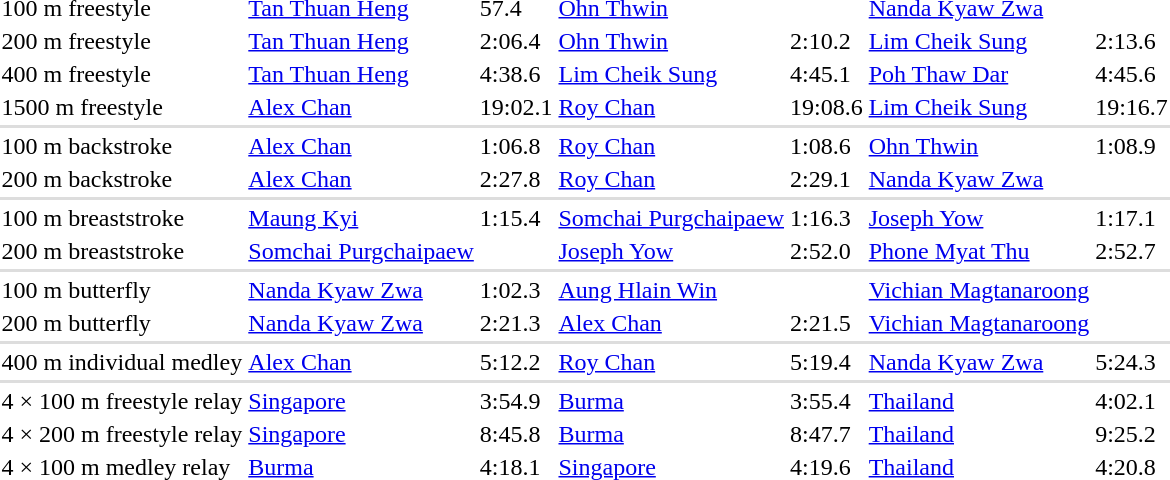<table>
<tr>
<td>100 m freestyle</td>
<td> <a href='#'>Tan Thuan Heng</a></td>
<td>57.4</td>
<td> <a href='#'>Ohn Thwin</a></td>
<td></td>
<td> <a href='#'>Nanda Kyaw Zwa</a></td>
<td></td>
</tr>
<tr>
<td>200 m freestyle</td>
<td> <a href='#'>Tan Thuan Heng</a></td>
<td>2:06.4</td>
<td> <a href='#'>Ohn Thwin</a></td>
<td>2:10.2</td>
<td> <a href='#'>Lim Cheik Sung</a></td>
<td>2:13.6</td>
</tr>
<tr>
<td>400 m freestyle</td>
<td> <a href='#'>Tan Thuan Heng</a></td>
<td>4:38.6</td>
<td> <a href='#'>Lim Cheik Sung</a></td>
<td>4:45.1</td>
<td> <a href='#'>Poh Thaw Dar</a></td>
<td>4:45.6</td>
</tr>
<tr>
<td>1500 m freestyle</td>
<td> <a href='#'>Alex Chan</a></td>
<td>19:02.1</td>
<td> <a href='#'>Roy Chan</a></td>
<td>19:08.6</td>
<td> <a href='#'>Lim Cheik Sung</a></td>
<td>19:16.7</td>
</tr>
<tr bgcolor=#DDDDDD>
<td colspan=7></td>
</tr>
<tr>
<td>100 m backstroke</td>
<td> <a href='#'>Alex Chan</a></td>
<td>1:06.8</td>
<td> <a href='#'>Roy Chan</a></td>
<td>1:08.6</td>
<td> <a href='#'>Ohn Thwin</a></td>
<td>1:08.9</td>
</tr>
<tr>
<td>200 m backstroke</td>
<td> <a href='#'>Alex Chan</a></td>
<td>2:27.8</td>
<td> <a href='#'>Roy Chan</a></td>
<td>2:29.1</td>
<td> <a href='#'>Nanda Kyaw Zwa</a></td>
<td></td>
</tr>
<tr bgcolor=#DDDDDD>
<td colspan=7></td>
</tr>
<tr>
<td>100 m breaststroke</td>
<td> <a href='#'>Maung Kyi</a></td>
<td>1:15.4</td>
<td> <a href='#'>Somchai Purgchaipaew</a></td>
<td>1:16.3</td>
<td> <a href='#'>Joseph Yow</a></td>
<td>1:17.1</td>
</tr>
<tr>
<td>200 m breaststroke</td>
<td> <a href='#'>Somchai Purgchaipaew</a></td>
<td></td>
<td> <a href='#'>Joseph Yow</a></td>
<td>2:52.0</td>
<td> <a href='#'>Phone Myat Thu</a></td>
<td>2:52.7</td>
</tr>
<tr bgcolor=#DDDDDD>
<td colspan=7></td>
</tr>
<tr>
<td>100 m butterfly</td>
<td> <a href='#'>Nanda Kyaw Zwa</a></td>
<td>1:02.3</td>
<td> <a href='#'>Aung Hlain Win</a></td>
<td></td>
<td> <a href='#'>Vichian Magtanaroong</a></td>
<td></td>
</tr>
<tr>
<td>200 m butterfly</td>
<td> <a href='#'>Nanda Kyaw Zwa</a></td>
<td>2:21.3</td>
<td> <a href='#'>Alex Chan</a></td>
<td>2:21.5</td>
<td> <a href='#'>Vichian Magtanaroong</a></td>
<td></td>
</tr>
<tr bgcolor=#DDDDDD>
<td colspan=7></td>
</tr>
<tr>
<td>400 m individual medley</td>
<td> <a href='#'>Alex Chan</a></td>
<td>5:12.2</td>
<td> <a href='#'>Roy Chan</a></td>
<td>5:19.4</td>
<td> <a href='#'>Nanda Kyaw Zwa</a></td>
<td>5:24.3</td>
</tr>
<tr bgcolor=#DDDDDD>
<td colspan=7></td>
</tr>
<tr>
<td>4 × 100 m freestyle relay</td>
<td> <a href='#'>Singapore</a></td>
<td>3:54.9</td>
<td> <a href='#'>Burma</a></td>
<td>3:55.4</td>
<td> <a href='#'>Thailand</a></td>
<td>4:02.1</td>
</tr>
<tr>
<td>4 × 200 m freestyle relay</td>
<td> <a href='#'>Singapore</a></td>
<td>8:45.8</td>
<td> <a href='#'>Burma</a></td>
<td>8:47.7</td>
<td> <a href='#'>Thailand</a></td>
<td>9:25.2</td>
</tr>
<tr>
<td>4 × 100 m medley relay</td>
<td> <a href='#'>Burma</a></td>
<td>4:18.1</td>
<td> <a href='#'>Singapore</a></td>
<td>4:19.6</td>
<td> <a href='#'>Thailand</a></td>
<td>4:20.8</td>
</tr>
</table>
